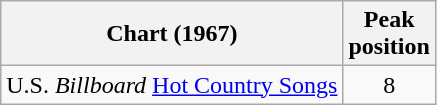<table class="wikitable sortable">
<tr>
<th align="center">Chart (1967)</th>
<th align="center">Peak<br>position</th>
</tr>
<tr>
<td align="left">U.S. <em>Billboard</em> <a href='#'>Hot Country Songs</a></td>
<td align="center">8</td>
</tr>
</table>
